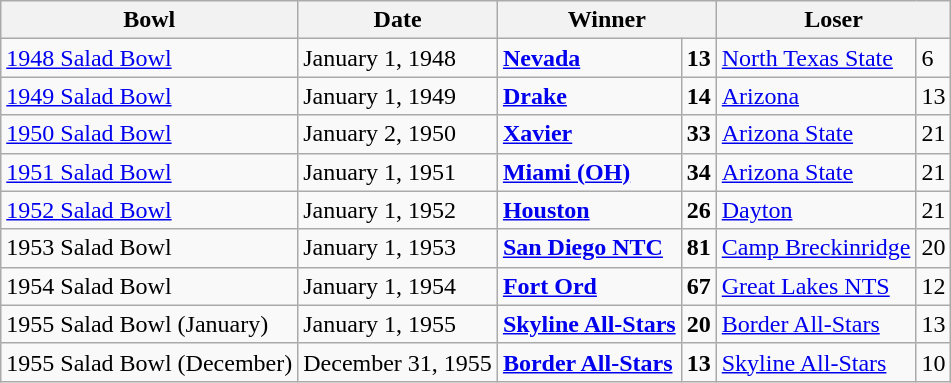<table class="wikitable">
<tr>
<th>Bowl</th>
<th>Date</th>
<th colspan="2">Winner</th>
<th colspan="2">Loser</th>
</tr>
<tr>
<td><a href='#'>1948 Salad Bowl</a></td>
<td>January 1, 1948</td>
<td><strong><a href='#'>Nevada</a></strong></td>
<td><strong>13</strong></td>
<td><a href='#'>North Texas State</a></td>
<td>6</td>
</tr>
<tr>
<td><a href='#'>1949 Salad Bowl</a></td>
<td>January 1, 1949</td>
<td><strong><a href='#'>Drake</a></strong></td>
<td><strong>14</strong></td>
<td><a href='#'>Arizona</a></td>
<td>13</td>
</tr>
<tr>
<td><a href='#'>1950 Salad Bowl</a></td>
<td>January 2, 1950</td>
<td><strong><a href='#'>Xavier</a></strong></td>
<td><strong>33</strong></td>
<td><a href='#'>Arizona State</a></td>
<td>21</td>
</tr>
<tr>
<td><a href='#'>1951 Salad Bowl</a></td>
<td>January 1, 1951</td>
<td><strong><a href='#'>Miami (OH)</a></strong></td>
<td><strong>34</strong></td>
<td><a href='#'>Arizona State</a></td>
<td>21</td>
</tr>
<tr>
<td><a href='#'>1952 Salad Bowl</a></td>
<td>January 1, 1952</td>
<td><strong><a href='#'>Houston</a></strong></td>
<td><strong>26</strong></td>
<td><a href='#'>Dayton</a></td>
<td>21</td>
</tr>
<tr>
<td>1953 Salad Bowl</td>
<td>January 1, 1953</td>
<td><strong><a href='#'>San Diego NTC</a></strong></td>
<td><strong>81</strong></td>
<td><a href='#'>Camp Breckinridge</a></td>
<td>20</td>
</tr>
<tr>
<td>1954 Salad Bowl</td>
<td>January 1, 1954</td>
<td><strong><a href='#'>Fort Ord</a></strong></td>
<td><strong>67</strong></td>
<td><a href='#'>Great Lakes NTS</a></td>
<td>12</td>
</tr>
<tr>
<td>1955 Salad Bowl (January)</td>
<td>January 1, 1955</td>
<td><strong><a href='#'>Skyline All-Stars</a></strong></td>
<td><strong>20</strong></td>
<td><a href='#'>Border All-Stars</a></td>
<td>13</td>
</tr>
<tr>
<td>1955 Salad Bowl (December)</td>
<td>December 31, 1955</td>
<td><strong><a href='#'>Border All-Stars</a></strong></td>
<td><strong>13</strong></td>
<td><a href='#'>Skyline All-Stars</a></td>
<td>10</td>
</tr>
</table>
